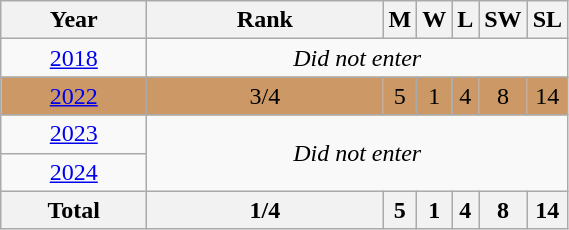<table class="wikitable" style="text-align:center; font-size:100%">
<tr>
<th width=90>Year</th>
<th width=150>Rank</th>
<th>M</th>
<th>W</th>
<th>L</th>
<th>SW</th>
<th>SL</th>
</tr>
<tr>
<td> <a href='#'>2018</a></td>
<td colspan=6><em>Did not enter</em></td>
</tr>
<tr bgcolor=#c96>
<td> <a href='#'>2022</a></td>
<td>3/4</td>
<td>5</td>
<td>1</td>
<td>4</td>
<td>8</td>
<td>14</td>
</tr>
<tr>
<td> <a href='#'>2023</a></td>
<td colspan=6 rowspan=2><em>Did not enter</em></td>
</tr>
<tr>
<td> <a href='#'>2024</a></td>
</tr>
<tr>
<th>Total</th>
<th>1/4</th>
<th>5</th>
<th>1</th>
<th>4</th>
<th>8</th>
<th>14</th>
</tr>
</table>
